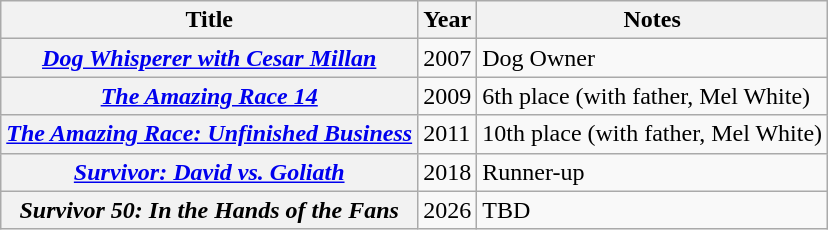<table class="wikitable plainrowheaders">
<tr>
<th>Title</th>
<th>Year</th>
<th>Notes</th>
</tr>
<tr>
<th scope="row"><em><a href='#'>Dog Whisperer with Cesar Millan</a></em></th>
<td>2007</td>
<td>Dog Owner</td>
</tr>
<tr>
<th scope="row"><em><a href='#'>The Amazing Race 14</a></em></th>
<td>2009</td>
<td>6th place (with father, Mel White)</td>
</tr>
<tr>
<th scope="row"><em><a href='#'>The Amazing Race: Unfinished Business</a></em></th>
<td>2011</td>
<td>10th place (with father, Mel White)</td>
</tr>
<tr>
<th scope="row"><em><a href='#'>Survivor: David vs. Goliath</a></em></th>
<td>2018</td>
<td>Runner-up</td>
</tr>
<tr>
<th scope="row"><em>Survivor 50: In the Hands of the Fans</em></th>
<td>2026</td>
<td>TBD</td>
</tr>
</table>
